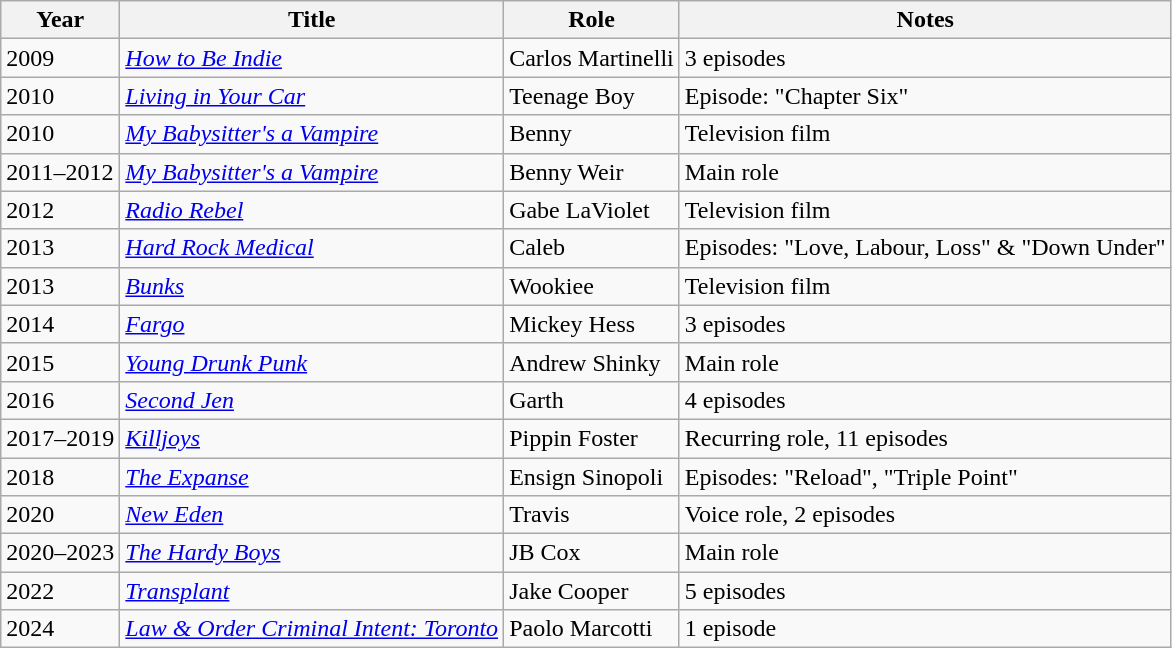<table class="wikitable sortable">
<tr>
<th>Year</th>
<th>Title</th>
<th>Role</th>
<th class="unsortable">Notes</th>
</tr>
<tr>
<td>2009</td>
<td><em><a href='#'>How to Be Indie</a></em></td>
<td>Carlos Martinelli</td>
<td>3 episodes</td>
</tr>
<tr>
<td>2010</td>
<td><em><a href='#'>Living in Your Car</a></em></td>
<td>Teenage Boy</td>
<td>Episode: "Chapter Six"</td>
</tr>
<tr>
<td>2010</td>
<td><em><a href='#'>My Babysitter's a Vampire</a></em></td>
<td>Benny</td>
<td>Television film</td>
</tr>
<tr>
<td>2011–2012</td>
<td><em><a href='#'>My Babysitter's a Vampire</a></em></td>
<td>Benny Weir</td>
<td>Main role</td>
</tr>
<tr>
<td>2012</td>
<td><em><a href='#'>Radio Rebel</a></em></td>
<td>Gabe LaViolet</td>
<td>Television film</td>
</tr>
<tr>
<td>2013</td>
<td><em><a href='#'>Hard Rock Medical</a></em></td>
<td>Caleb</td>
<td>Episodes: "Love, Labour, Loss" & "Down Under"</td>
</tr>
<tr>
<td>2013</td>
<td><em><a href='#'>Bunks</a></em></td>
<td>Wookiee</td>
<td>Television film</td>
</tr>
<tr>
<td>2014</td>
<td><em><a href='#'>Fargo</a></em></td>
<td>Mickey Hess</td>
<td>3 episodes</td>
</tr>
<tr>
<td>2015</td>
<td><em><a href='#'>Young Drunk Punk</a></em></td>
<td>Andrew Shinky</td>
<td>Main role</td>
</tr>
<tr>
<td>2016</td>
<td><em><a href='#'>Second Jen</a></em></td>
<td>Garth</td>
<td>4 episodes</td>
</tr>
<tr>
<td>2017–2019</td>
<td><em><a href='#'>Killjoys</a></em></td>
<td>Pippin Foster</td>
<td>Recurring role, 11 episodes</td>
</tr>
<tr>
<td>2018</td>
<td data-sort-value="Expanse, The"><em><a href='#'>The Expanse</a></em></td>
<td>Ensign Sinopoli</td>
<td>Episodes: "Reload", "Triple Point"</td>
</tr>
<tr>
<td>2020</td>
<td><em><a href='#'>New Eden</a></em></td>
<td>Travis</td>
<td>Voice role, 2 episodes</td>
</tr>
<tr>
<td>2020–2023</td>
<td data-sort-value="Hardy Boys, The"><em><a href='#'>The Hardy Boys</a></em></td>
<td>JB Cox</td>
<td>Main role</td>
</tr>
<tr>
<td>2022</td>
<td><em><a href='#'>Transplant</a></em></td>
<td>Jake Cooper</td>
<td>5 episodes</td>
</tr>
<tr>
<td>2024</td>
<td><em><a href='#'>Law & Order Criminal Intent: Toronto</a></em></td>
<td>Paolo Marcotti</td>
<td>1 episode</td>
</tr>
</table>
